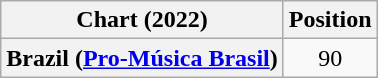<table class="wikitable sortable plainrowheaders" style="text-align:center">
<tr>
<th scope="col">Chart (2022)</th>
<th scope="col">Position</th>
</tr>
<tr>
<th scope="row">Brazil (<a href='#'>Pro-Música Brasil</a>)</th>
<td>90</td>
</tr>
</table>
